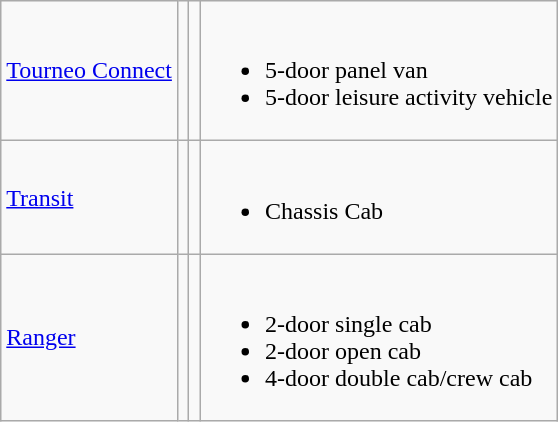<table class="wikitable">
<tr>
<td><a href='#'>Tourneo Connect</a></td>
<td></td>
<td></td>
<td><br><ul><li>5-door panel van</li><li>5-door leisure activity vehicle</li></ul></td>
</tr>
<tr>
<td><a href='#'>Transit</a></td>
<td></td>
<td></td>
<td><br><ul><li>Chassis Cab</li></ul></td>
</tr>
<tr>
<td><a href='#'>Ranger</a></td>
<td></td>
<td></td>
<td><br><ul><li>2-door single cab</li><li>2-door open cab</li><li>4-door double cab/crew cab</li></ul></td>
</tr>
</table>
